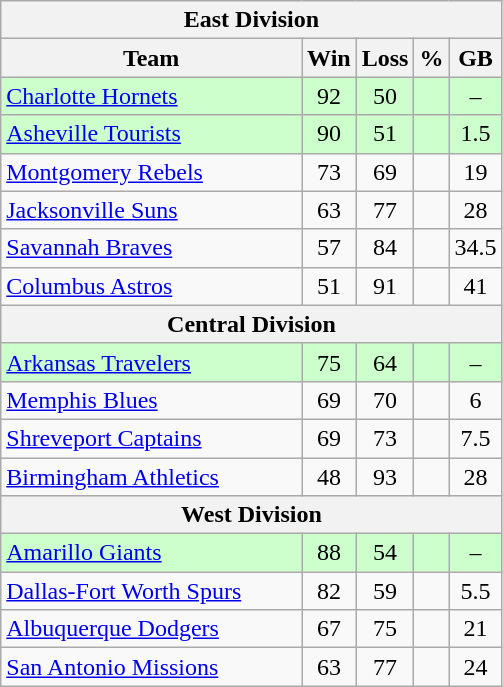<table class="wikitable">
<tr>
<th colspan="5">East Division</th>
</tr>
<tr>
<th width="60%">Team</th>
<th>Win</th>
<th>Loss</th>
<th>%</th>
<th>GB</th>
</tr>
<tr align=center bgcolor=ccffcc>
<td align=left><a href='#'>Charlotte Hornets</a></td>
<td>92</td>
<td>50</td>
<td></td>
<td>–</td>
</tr>
<tr align=center bgcolor=ccffcc>
<td align=left><a href='#'>Asheville Tourists</a></td>
<td>90</td>
<td>51</td>
<td></td>
<td>1.5</td>
</tr>
<tr align=center>
<td align=left><a href='#'>Montgomery Rebels</a></td>
<td>73</td>
<td>69</td>
<td></td>
<td>19</td>
</tr>
<tr align=center>
<td align=left><a href='#'>Jacksonville Suns</a></td>
<td>63</td>
<td>77</td>
<td></td>
<td>28</td>
</tr>
<tr align=center>
<td align=left><a href='#'>Savannah Braves</a></td>
<td>57</td>
<td>84</td>
<td></td>
<td>34.5</td>
</tr>
<tr align=center>
<td align=left><a href='#'>Columbus Astros</a></td>
<td>51</td>
<td>91</td>
<td></td>
<td>41</td>
</tr>
<tr>
<th colspan="5">Central Division</th>
</tr>
<tr align=center bgcolor=ccffcc>
<td align=left><a href='#'>Arkansas Travelers</a></td>
<td>75</td>
<td>64</td>
<td></td>
<td>–</td>
</tr>
<tr align=center>
<td align=left><a href='#'>Memphis Blues</a></td>
<td>69</td>
<td>70</td>
<td></td>
<td>6</td>
</tr>
<tr align=center>
<td align=left><a href='#'>Shreveport Captains</a></td>
<td>69</td>
<td>73</td>
<td></td>
<td>7.5</td>
</tr>
<tr align=center>
<td align=left><a href='#'>Birmingham Athletics</a></td>
<td>48</td>
<td>93</td>
<td></td>
<td>28</td>
</tr>
<tr>
<th colspan="5">West Division</th>
</tr>
<tr align=center bgcolor=ccffcc>
<td align=left><a href='#'>Amarillo Giants</a></td>
<td>88</td>
<td>54</td>
<td></td>
<td>–</td>
</tr>
<tr align=center>
<td align=left><a href='#'>Dallas-Fort Worth Spurs</a></td>
<td>82</td>
<td>59</td>
<td></td>
<td>5.5</td>
</tr>
<tr align=center>
<td align=left><a href='#'>Albuquerque Dodgers</a></td>
<td>67</td>
<td>75</td>
<td></td>
<td>21</td>
</tr>
<tr align=center>
<td align=left><a href='#'>San Antonio Missions</a></td>
<td>63</td>
<td>77</td>
<td></td>
<td>24</td>
</tr>
</table>
